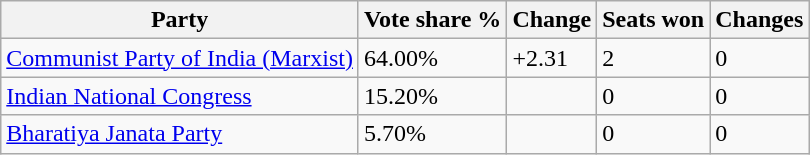<table class="wikitable sortable">
<tr>
<th>Party</th>
<th>Vote share %</th>
<th>Change</th>
<th>Seats won</th>
<th>Changes</th>
</tr>
<tr>
<td><a href='#'>Communist Party of India (Marxist)</a></td>
<td>64.00%</td>
<td>+2.31</td>
<td>2</td>
<td>0</td>
</tr>
<tr>
<td><a href='#'>Indian National Congress</a></td>
<td>15.20%</td>
<td></td>
<td>0</td>
<td>0</td>
</tr>
<tr>
<td><a href='#'>Bharatiya Janata Party</a></td>
<td>5.70%</td>
<td></td>
<td>0</td>
<td>0</td>
</tr>
</table>
